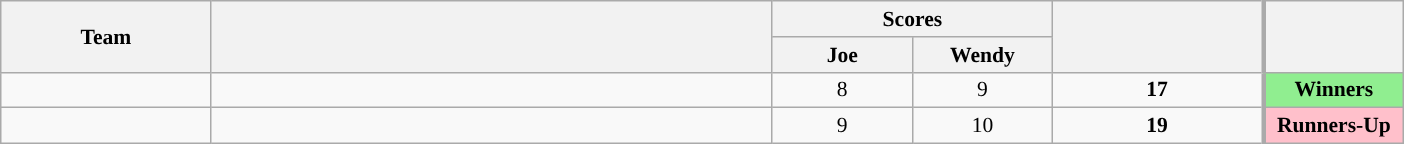<table class="wikitable plainrowheaders" style="text-align:center; font-size:90%; width:65em;">
<tr>
<th rowspan="2">Team</th>
<th rowspan="2" style="width:40%;"></th>
<th colspan="2" style="width:30%;">Scores</th>
<th rowspan="2" style="width:15%;"></th>
<th rowspan="2" style="width:15%; border-left:3px solid #aaa;"></th>
</tr>
<tr>
<th style="width:10%;">Joe</th>
<th style="width:10%;">Wendy</th>
</tr>
<tr>
<td style="width:15%;"></td>
<td></td>
<td>8</td>
<td>9</td>
<td><strong>17</strong></td>
<td style="border-left:3px solid #aaa;" bgcolor="lightgreen"><strong>Winners</strong></td>
</tr>
<tr>
<td style="width:15%;"></td>
<td></td>
<td>9</td>
<td>10</td>
<td><strong>19</strong></td>
<td style="border-left:3px solid #aaa;" bgcolor="pink"><strong>Runners-Up</strong></td>
</tr>
</table>
